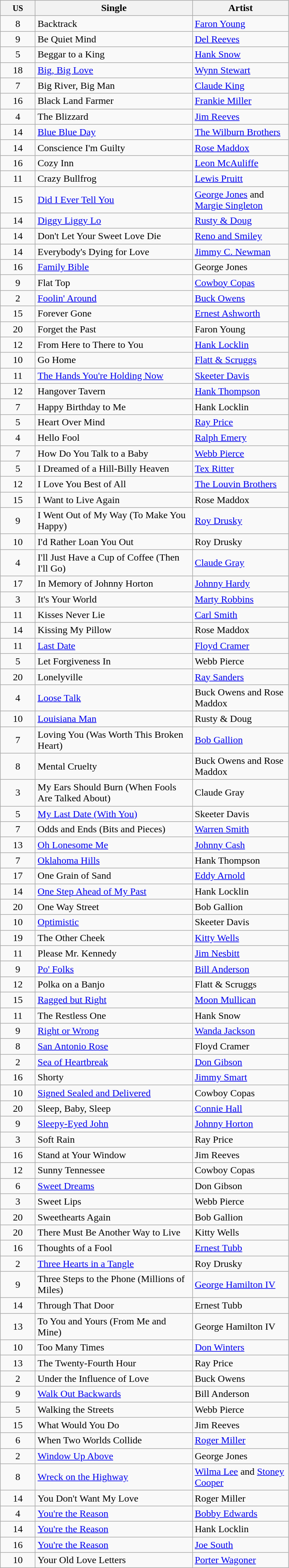<table class="wikitable sortable">
<tr>
<th width="50"><small>US</small></th>
<th width="250">Single</th>
<th width="150">Artist</th>
</tr>
<tr>
<td align="center">8</td>
<td>Backtrack</td>
<td><a href='#'>Faron Young</a></td>
</tr>
<tr>
<td align="center">9</td>
<td>Be Quiet Mind</td>
<td><a href='#'>Del Reeves</a></td>
</tr>
<tr>
<td align="center">5</td>
<td>Beggar to a King</td>
<td><a href='#'>Hank Snow</a></td>
</tr>
<tr>
<td align="center">18</td>
<td><a href='#'>Big, Big Love</a></td>
<td><a href='#'>Wynn Stewart</a></td>
</tr>
<tr>
<td align="center">7</td>
<td>Big River, Big Man</td>
<td><a href='#'>Claude King</a></td>
</tr>
<tr>
<td align="center">16</td>
<td>Black Land Farmer</td>
<td><a href='#'>Frankie Miller</a></td>
</tr>
<tr>
<td align="center">4</td>
<td>The Blizzard</td>
<td><a href='#'>Jim Reeves</a></td>
</tr>
<tr>
<td align="center">14</td>
<td><a href='#'>Blue Blue Day</a></td>
<td><a href='#'>The Wilburn Brothers</a></td>
</tr>
<tr>
<td align="center">14</td>
<td>Conscience I'm Guilty</td>
<td><a href='#'>Rose Maddox</a></td>
</tr>
<tr>
<td align="center">16</td>
<td>Cozy Inn</td>
<td><a href='#'>Leon McAuliffe</a></td>
</tr>
<tr>
<td align="center">11</td>
<td>Crazy Bullfrog</td>
<td><a href='#'>Lewis Pruitt</a></td>
</tr>
<tr>
<td align="center">15</td>
<td><a href='#'>Did I Ever Tell You</a></td>
<td><a href='#'>George Jones</a> and <a href='#'>Margie Singleton</a></td>
</tr>
<tr>
<td align="center">14</td>
<td><a href='#'>Diggy Liggy Lo</a></td>
<td><a href='#'>Rusty & Doug</a></td>
</tr>
<tr>
<td align="center">14</td>
<td>Don't Let Your Sweet Love Die</td>
<td><a href='#'>Reno and Smiley</a></td>
</tr>
<tr>
<td align="center">14</td>
<td>Everybody's Dying for Love</td>
<td><a href='#'>Jimmy C. Newman</a></td>
</tr>
<tr>
<td align="center">16</td>
<td><a href='#'>Family Bible</a></td>
<td>George Jones</td>
</tr>
<tr>
<td align="center">9</td>
<td>Flat Top</td>
<td><a href='#'>Cowboy Copas</a></td>
</tr>
<tr>
<td align="center">2</td>
<td><a href='#'>Foolin' Around</a></td>
<td><a href='#'>Buck Owens</a></td>
</tr>
<tr>
<td align="center">15</td>
<td>Forever Gone</td>
<td><a href='#'>Ernest Ashworth</a></td>
</tr>
<tr>
<td align="center">20</td>
<td>Forget the Past</td>
<td>Faron Young</td>
</tr>
<tr>
<td align="center">12</td>
<td>From Here to There to You</td>
<td><a href='#'>Hank Locklin</a></td>
</tr>
<tr>
<td align="center">10</td>
<td>Go Home</td>
<td><a href='#'>Flatt & Scruggs</a></td>
</tr>
<tr>
<td align="center">11</td>
<td><a href='#'>The Hands You're Holding Now</a></td>
<td><a href='#'>Skeeter Davis</a></td>
</tr>
<tr>
<td align="center">12</td>
<td>Hangover Tavern</td>
<td><a href='#'>Hank Thompson</a></td>
</tr>
<tr>
<td align="center">7</td>
<td>Happy Birthday to Me</td>
<td>Hank Locklin</td>
</tr>
<tr>
<td align="center">5</td>
<td>Heart Over Mind</td>
<td><a href='#'>Ray Price</a></td>
</tr>
<tr>
<td align="center">4</td>
<td>Hello Fool</td>
<td><a href='#'>Ralph Emery</a></td>
</tr>
<tr>
<td align="center">7</td>
<td>How Do You Talk to a Baby</td>
<td><a href='#'>Webb Pierce</a></td>
</tr>
<tr>
<td align="center">5</td>
<td>I Dreamed of a Hill-Billy Heaven</td>
<td><a href='#'>Tex Ritter</a></td>
</tr>
<tr>
<td align="center">12</td>
<td>I Love You Best of All</td>
<td><a href='#'>The Louvin Brothers</a></td>
</tr>
<tr>
<td align="center">15</td>
<td>I Want to Live Again</td>
<td>Rose Maddox</td>
</tr>
<tr>
<td align="center">9</td>
<td>I Went Out of My Way (To Make You Happy)</td>
<td><a href='#'>Roy Drusky</a></td>
</tr>
<tr>
<td align="center">10</td>
<td>I'd Rather Loan You Out</td>
<td>Roy Drusky</td>
</tr>
<tr>
<td align="center">4</td>
<td>I'll Just Have a Cup of Coffee (Then I'll Go)</td>
<td><a href='#'>Claude Gray</a></td>
</tr>
<tr>
<td align="center">17</td>
<td>In Memory of Johnny Horton</td>
<td><a href='#'>Johnny Hardy</a></td>
</tr>
<tr>
<td align="center">3</td>
<td>It's Your World</td>
<td><a href='#'>Marty Robbins</a></td>
</tr>
<tr>
<td align="center">11</td>
<td>Kisses Never Lie</td>
<td><a href='#'>Carl Smith</a></td>
</tr>
<tr>
<td align="center">14</td>
<td>Kissing My Pillow</td>
<td>Rose Maddox</td>
</tr>
<tr>
<td align="center">11</td>
<td><a href='#'>Last Date</a></td>
<td><a href='#'>Floyd Cramer</a></td>
</tr>
<tr>
<td align="center">5</td>
<td>Let Forgiveness In</td>
<td>Webb Pierce</td>
</tr>
<tr>
<td align="center">20</td>
<td>Lonelyville</td>
<td><a href='#'>Ray Sanders</a></td>
</tr>
<tr>
<td align="center">4</td>
<td><a href='#'>Loose Talk</a></td>
<td>Buck Owens and Rose Maddox</td>
</tr>
<tr>
<td align="center">10</td>
<td><a href='#'>Louisiana Man</a></td>
<td>Rusty & Doug</td>
</tr>
<tr>
<td align="center">7</td>
<td>Loving You (Was Worth This Broken Heart)</td>
<td><a href='#'>Bob Gallion</a></td>
</tr>
<tr>
<td align="center">8</td>
<td>Mental Cruelty</td>
<td>Buck Owens and Rose Maddox</td>
</tr>
<tr>
<td align="center">3</td>
<td>My Ears Should Burn (When Fools Are Talked About)</td>
<td>Claude Gray</td>
</tr>
<tr>
<td align="center">5</td>
<td><a href='#'>My Last Date (With You)</a></td>
<td>Skeeter Davis</td>
</tr>
<tr>
<td align="center">7</td>
<td>Odds and Ends (Bits and Pieces)</td>
<td><a href='#'>Warren Smith</a></td>
</tr>
<tr>
<td align="center">13</td>
<td><a href='#'>Oh Lonesome Me</a></td>
<td><a href='#'>Johnny Cash</a></td>
</tr>
<tr>
<td align="center">7</td>
<td><a href='#'>Oklahoma Hills</a></td>
<td>Hank Thompson</td>
</tr>
<tr>
<td align="center">17</td>
<td>One Grain of Sand</td>
<td><a href='#'>Eddy Arnold</a></td>
</tr>
<tr>
<td align="center">14</td>
<td><a href='#'>One Step Ahead of My Past</a></td>
<td>Hank Locklin</td>
</tr>
<tr>
<td align="center">20</td>
<td>One Way Street</td>
<td>Bob Gallion</td>
</tr>
<tr>
<td align="center">10</td>
<td><a href='#'>Optimistic</a></td>
<td>Skeeter Davis</td>
</tr>
<tr>
<td align="center">19</td>
<td>The Other Cheek</td>
<td><a href='#'>Kitty Wells</a></td>
</tr>
<tr>
<td align="center">11</td>
<td>Please Mr. Kennedy</td>
<td><a href='#'>Jim Nesbitt</a></td>
</tr>
<tr>
<td align="center">9</td>
<td><a href='#'>Po' Folks</a></td>
<td><a href='#'>Bill Anderson</a></td>
</tr>
<tr>
<td align="center">12</td>
<td>Polka on a Banjo</td>
<td>Flatt & Scruggs</td>
</tr>
<tr>
<td align="center">15</td>
<td><a href='#'>Ragged but Right</a></td>
<td><a href='#'>Moon Mullican</a></td>
</tr>
<tr>
<td align="center">11</td>
<td>The Restless One</td>
<td>Hank Snow</td>
</tr>
<tr>
<td align="center">9</td>
<td><a href='#'>Right or Wrong</a></td>
<td><a href='#'>Wanda Jackson</a></td>
</tr>
<tr>
<td align="center">8</td>
<td><a href='#'>San Antonio Rose</a></td>
<td>Floyd Cramer</td>
</tr>
<tr>
<td align="center">2</td>
<td><a href='#'>Sea of Heartbreak</a></td>
<td><a href='#'>Don Gibson</a></td>
</tr>
<tr>
<td align="center">16</td>
<td>Shorty</td>
<td><a href='#'>Jimmy Smart</a></td>
</tr>
<tr>
<td align="center">10</td>
<td><a href='#'>Signed Sealed and Delivered</a></td>
<td>Cowboy Copas</td>
</tr>
<tr>
<td align="center">20</td>
<td>Sleep, Baby, Sleep</td>
<td><a href='#'>Connie Hall</a></td>
</tr>
<tr>
<td align="center">9</td>
<td><a href='#'>Sleepy-Eyed John</a></td>
<td><a href='#'>Johnny Horton</a></td>
</tr>
<tr>
<td align="center">3</td>
<td>Soft Rain</td>
<td>Ray Price</td>
</tr>
<tr>
<td align="center">16</td>
<td>Stand at Your Window</td>
<td>Jim Reeves</td>
</tr>
<tr>
<td align="center">12</td>
<td>Sunny Tennessee</td>
<td>Cowboy Copas</td>
</tr>
<tr>
<td align="center">6</td>
<td><a href='#'>Sweet Dreams</a></td>
<td>Don Gibson</td>
</tr>
<tr>
<td align="center">3</td>
<td>Sweet Lips</td>
<td>Webb Pierce</td>
</tr>
<tr>
<td align="center">20</td>
<td>Sweethearts Again</td>
<td>Bob Gallion</td>
</tr>
<tr>
<td align="center">20</td>
<td>There Must Be Another Way to Live</td>
<td>Kitty Wells</td>
</tr>
<tr>
<td align="center">16</td>
<td>Thoughts of a Fool</td>
<td><a href='#'>Ernest Tubb</a></td>
</tr>
<tr>
<td align="center">2</td>
<td><a href='#'>Three Hearts in a Tangle</a></td>
<td>Roy Drusky</td>
</tr>
<tr>
<td align="center">9</td>
<td>Three Steps to the Phone (Millions of Miles)</td>
<td><a href='#'>George Hamilton IV</a></td>
</tr>
<tr>
<td align="center">14</td>
<td>Through That Door</td>
<td>Ernest Tubb</td>
</tr>
<tr>
<td align="center">13</td>
<td>To You and Yours (From Me and Mine)</td>
<td>George Hamilton IV</td>
</tr>
<tr>
<td align="center">10</td>
<td>Too Many Times</td>
<td><a href='#'>Don Winters</a></td>
</tr>
<tr>
<td align="center">13</td>
<td>The Twenty-Fourth Hour</td>
<td>Ray Price</td>
</tr>
<tr>
<td align="center">2</td>
<td>Under the Influence of Love</td>
<td>Buck Owens</td>
</tr>
<tr>
<td align="center">9</td>
<td><a href='#'>Walk Out Backwards</a></td>
<td>Bill Anderson</td>
</tr>
<tr>
<td align="center">5</td>
<td>Walking the Streets</td>
<td>Webb Pierce</td>
</tr>
<tr>
<td align="center">15</td>
<td>What Would You Do</td>
<td>Jim Reeves</td>
</tr>
<tr>
<td align="center">6</td>
<td>When Two Worlds Collide</td>
<td><a href='#'>Roger Miller</a></td>
</tr>
<tr>
<td align="center">2</td>
<td><a href='#'>Window Up Above</a></td>
<td>George Jones</td>
</tr>
<tr>
<td align="center">8</td>
<td><a href='#'>Wreck on the Highway</a></td>
<td><a href='#'>Wilma Lee</a> and <a href='#'>Stoney Cooper</a></td>
</tr>
<tr>
<td align="center">14</td>
<td>You Don't Want My Love</td>
<td>Roger Miller</td>
</tr>
<tr>
<td align="center">4</td>
<td><a href='#'>You're the Reason</a></td>
<td><a href='#'>Bobby Edwards</a></td>
</tr>
<tr>
<td align="center">14</td>
<td><a href='#'>You're the Reason</a></td>
<td>Hank Locklin</td>
</tr>
<tr>
<td align="center">16</td>
<td><a href='#'>You're the Reason</a></td>
<td><a href='#'>Joe South</a></td>
</tr>
<tr>
<td align="center">10</td>
<td>Your Old Love Letters</td>
<td><a href='#'>Porter Wagoner</a></td>
</tr>
</table>
